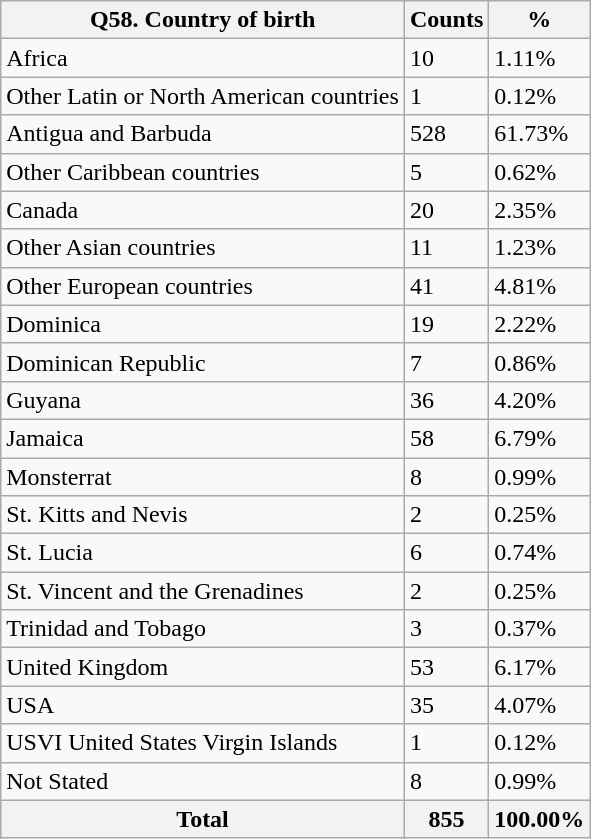<table class="wikitable sortable">
<tr>
<th>Q58. Country of birth</th>
<th>Counts</th>
<th>%</th>
</tr>
<tr>
<td>Africa</td>
<td>10</td>
<td>1.11%</td>
</tr>
<tr>
<td>Other Latin or North American countries</td>
<td>1</td>
<td>0.12%</td>
</tr>
<tr>
<td>Antigua and Barbuda</td>
<td>528</td>
<td>61.73%</td>
</tr>
<tr>
<td>Other Caribbean countries</td>
<td>5</td>
<td>0.62%</td>
</tr>
<tr>
<td>Canada</td>
<td>20</td>
<td>2.35%</td>
</tr>
<tr>
<td>Other Asian countries</td>
<td>11</td>
<td>1.23%</td>
</tr>
<tr>
<td>Other European countries</td>
<td>41</td>
<td>4.81%</td>
</tr>
<tr>
<td>Dominica</td>
<td>19</td>
<td>2.22%</td>
</tr>
<tr>
<td>Dominican Republic</td>
<td>7</td>
<td>0.86%</td>
</tr>
<tr>
<td>Guyana</td>
<td>36</td>
<td>4.20%</td>
</tr>
<tr>
<td>Jamaica</td>
<td>58</td>
<td>6.79%</td>
</tr>
<tr>
<td>Monsterrat</td>
<td>8</td>
<td>0.99%</td>
</tr>
<tr>
<td>St. Kitts and Nevis</td>
<td>2</td>
<td>0.25%</td>
</tr>
<tr>
<td>St. Lucia</td>
<td>6</td>
<td>0.74%</td>
</tr>
<tr>
<td>St. Vincent and the Grenadines</td>
<td>2</td>
<td>0.25%</td>
</tr>
<tr>
<td>Trinidad and Tobago</td>
<td>3</td>
<td>0.37%</td>
</tr>
<tr>
<td>United Kingdom</td>
<td>53</td>
<td>6.17%</td>
</tr>
<tr>
<td>USA</td>
<td>35</td>
<td>4.07%</td>
</tr>
<tr>
<td>USVI United States Virgin Islands</td>
<td>1</td>
<td>0.12%</td>
</tr>
<tr>
<td>Not Stated</td>
<td>8</td>
<td>0.99%</td>
</tr>
<tr>
<th>Total</th>
<th>855</th>
<th>100.00%</th>
</tr>
</table>
